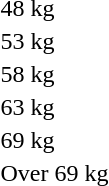<table>
<tr>
<td>48 kg</td>
<td></td>
<td></td>
<td></td>
</tr>
<tr>
<td>53 kg</td>
<td></td>
<td></td>
<td></td>
</tr>
<tr>
<td>58 kg</td>
<td></td>
<td></td>
<td></td>
</tr>
<tr>
<td>63 kg</td>
<td></td>
<td></td>
<td></td>
</tr>
<tr>
<td>69 kg</td>
<td></td>
<td></td>
<td></td>
</tr>
<tr>
<td>Over 69 kg</td>
<td></td>
<td></td>
<td></td>
</tr>
</table>
